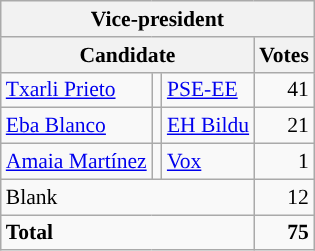<table class="wikitable" style="font-size:90%; text-align:right;">
<tr>
<th colspan="4">Vice-president</th>
</tr>
<tr>
<th colspan="3">Candidate</th>
<th>Votes</th>
</tr>
<tr>
<td align=left><a href='#'>Txarli Prieto</a></td>
<td style="background:"></td>
<td align=left><a href='#'>PSE-EE</a></td>
<td>41</td>
</tr>
<tr>
<td align=left><a href='#'>Eba Blanco</a></td>
<td style="background:"></td>
<td align=left><a href='#'>EH Bildu</a></td>
<td>21</td>
</tr>
<tr>
<td align=left><a href='#'>Amaia Martínez</a></td>
<td style="background:"></td>
<td align=left><a href='#'>Vox</a></td>
<td>1</td>
</tr>
<tr>
<td align=left colspan="3">Blank</td>
<td>12</td>
</tr>
<tr style="font-weight:bold">
<td align=left colspan="3">Total</td>
<td>75</td>
</tr>
</table>
